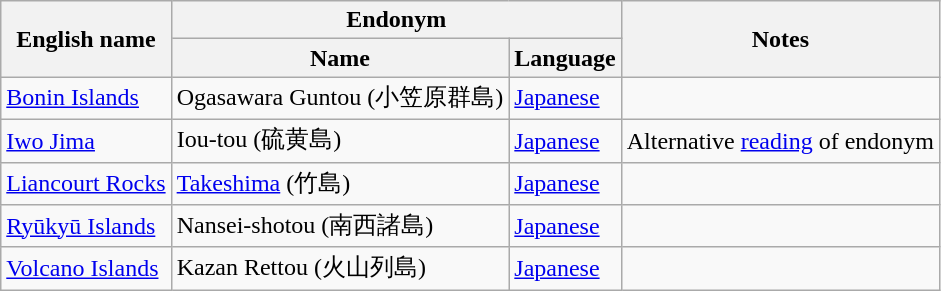<table class="wikitable sortable mw-collapsible">
<tr>
<th rowspan="2">English name</th>
<th colspan="2">Endonym</th>
<th rowspan="2">Notes</th>
</tr>
<tr>
<th>Name</th>
<th>Language</th>
</tr>
<tr>
<td><a href='#'>Bonin Islands</a></td>
<td>Ogasawara Guntou (小笠原群島)</td>
<td><a href='#'>Japanese</a></td>
<td></td>
</tr>
<tr>
<td><a href='#'>Iwo Jima</a></td>
<td>Iou-tou (硫黄島)</td>
<td><a href='#'>Japanese</a></td>
<td>Alternative <a href='#'>reading</a> of endonym</td>
</tr>
<tr>
<td><a href='#'>Liancourt Rocks</a></td>
<td><a href='#'>Takeshima</a> (竹島)</td>
<td><a href='#'>Japanese</a></td>
<td></td>
</tr>
<tr>
<td><a href='#'>Ryūkyū Islands</a></td>
<td>Nansei-shotou (南西諸島)</td>
<td><a href='#'>Japanese</a></td>
<td></td>
</tr>
<tr>
<td><a href='#'>Volcano Islands</a></td>
<td>Kazan Rettou (火山列島)</td>
<td><a href='#'>Japanese</a></td>
<td></td>
</tr>
</table>
